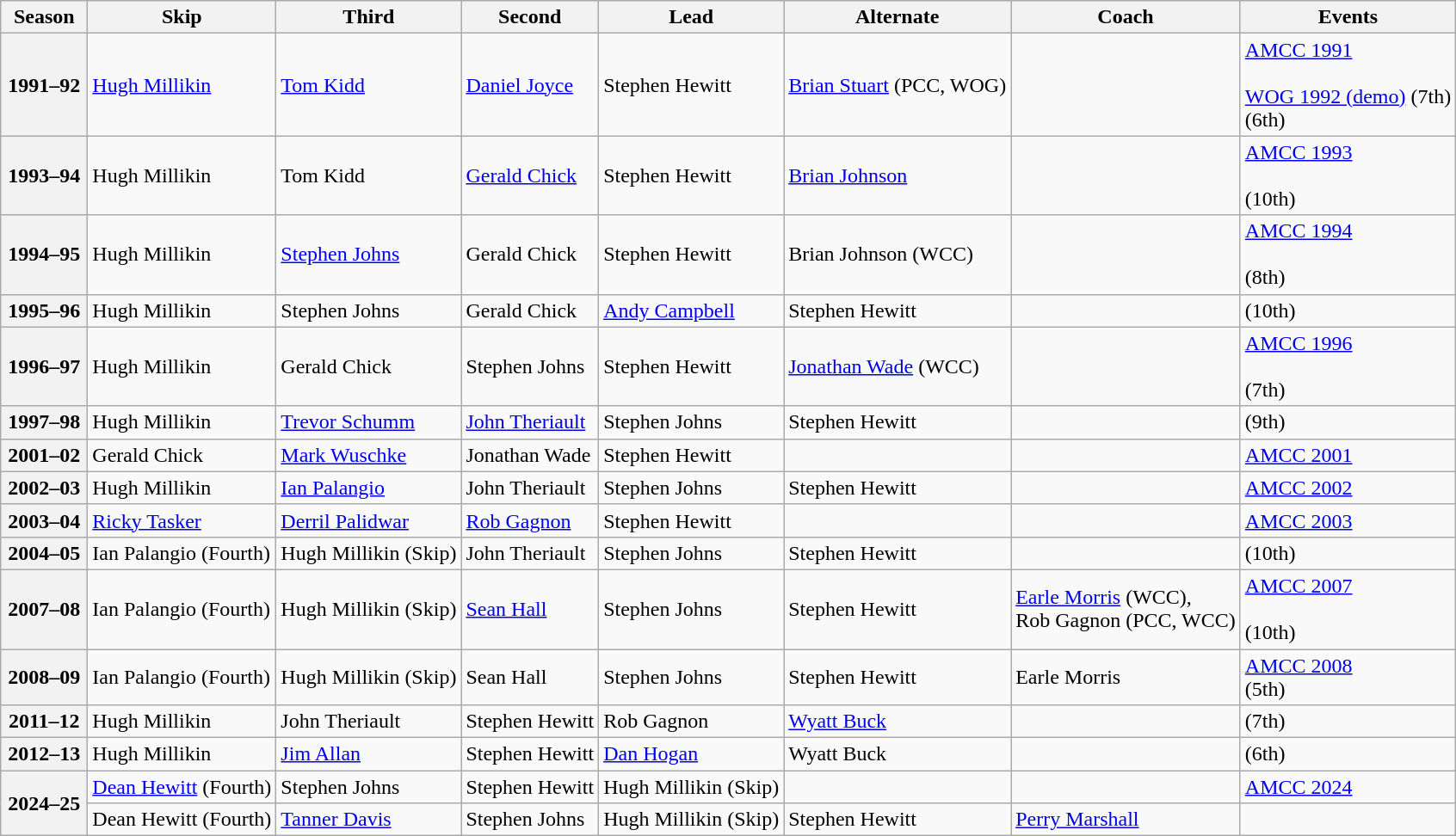<table class="wikitable">
<tr>
<th scope="col" width=60>Season</th>
<th scope="col">Skip</th>
<th scope="col">Third</th>
<th scope="col">Second</th>
<th scope="col">Lead</th>
<th scope="col">Alternate</th>
<th scope="col">Coach</th>
<th scope="col">Events</th>
</tr>
<tr>
<th scope="row">1991–92</th>
<td><a href='#'>Hugh Millikin</a></td>
<td><a href='#'>Tom Kidd</a></td>
<td><a href='#'>Daniel Joyce</a></td>
<td>Stephen Hewitt</td>
<td><a href='#'>Brian Stuart</a> (PCC, WOG)</td>
<td></td>
<td><a href='#'>AMCC 1991</a>  <br>  <br><a href='#'>WOG 1992 (demo)</a> (7th)<br> (6th)</td>
</tr>
<tr>
<th scope="row">1993–94</th>
<td>Hugh Millikin</td>
<td>Tom Kidd</td>
<td><a href='#'>Gerald Chick</a></td>
<td>Stephen Hewitt</td>
<td><a href='#'>Brian Johnson</a></td>
<td></td>
<td><a href='#'>AMCC 1993</a>  <br>  <br> (10th)</td>
</tr>
<tr>
<th scope="row">1994–95</th>
<td>Hugh Millikin</td>
<td><a href='#'>Stephen Johns</a></td>
<td>Gerald Chick</td>
<td>Stephen Hewitt</td>
<td>Brian Johnson (WCC)</td>
<td></td>
<td><a href='#'>AMCC 1994</a>  <br>  <br> (8th)</td>
</tr>
<tr>
<th scope="row">1995–96</th>
<td>Hugh Millikin</td>
<td>Stephen Johns</td>
<td>Gerald Chick</td>
<td><a href='#'>Andy Campbell</a></td>
<td>Stephen Hewitt</td>
<td></td>
<td> (10th)</td>
</tr>
<tr>
<th scope="row">1996–97</th>
<td>Hugh Millikin</td>
<td>Gerald Chick</td>
<td>Stephen Johns</td>
<td>Stephen Hewitt</td>
<td><a href='#'>Jonathan Wade</a> (WCC)</td>
<td></td>
<td><a href='#'>AMCC 1996</a>  <br>  <br> (7th)</td>
</tr>
<tr>
<th scope="row">1997–98</th>
<td>Hugh Millikin</td>
<td><a href='#'>Trevor Schumm</a></td>
<td><a href='#'>John Theriault</a></td>
<td>Stephen Johns</td>
<td>Stephen Hewitt</td>
<td></td>
<td> (9th)</td>
</tr>
<tr>
<th scope="row">2001–02</th>
<td>Gerald Chick</td>
<td><a href='#'>Mark Wuschke</a></td>
<td>Jonathan Wade</td>
<td>Stephen Hewitt</td>
<td></td>
<td></td>
<td><a href='#'>AMCC 2001</a> </td>
</tr>
<tr>
<th scope="row">2002–03</th>
<td>Hugh Millikin</td>
<td><a href='#'>Ian Palangio</a></td>
<td>John Theriault</td>
<td>Stephen Johns</td>
<td>Stephen Hewitt</td>
<td></td>
<td><a href='#'>AMCC 2002</a>  <br>  </td>
</tr>
<tr>
<th scope="row">2003–04</th>
<td><a href='#'>Ricky Tasker</a></td>
<td><a href='#'>Derril Palidwar</a></td>
<td><a href='#'>Rob Gagnon</a></td>
<td>Stephen Hewitt</td>
<td></td>
<td></td>
<td><a href='#'>AMCC 2003</a> </td>
</tr>
<tr>
<th scope="row">2004–05</th>
<td>Ian Palangio (Fourth)</td>
<td>Hugh Millikin (Skip)</td>
<td>John Theriault</td>
<td>Stephen Johns</td>
<td>Stephen Hewitt</td>
<td></td>
<td> (10th)</td>
</tr>
<tr>
<th scope="row">2007–08</th>
<td>Ian Palangio (Fourth)</td>
<td>Hugh Millikin (Skip)</td>
<td><a href='#'>Sean Hall</a></td>
<td>Stephen Johns</td>
<td>Stephen Hewitt</td>
<td><a href='#'>Earle Morris</a> (WCC),<br>Rob Gagnon (PCC, WCC)</td>
<td><a href='#'>AMCC 2007</a>  <br>  <br> (10th)</td>
</tr>
<tr>
<th scope="row">2008–09</th>
<td>Ian Palangio (Fourth)</td>
<td>Hugh Millikin (Skip)</td>
<td>Sean Hall</td>
<td>Stephen Johns</td>
<td>Stephen Hewitt</td>
<td>Earle Morris</td>
<td><a href='#'>AMCC 2008</a>  <br>  (5th)</td>
</tr>
<tr>
<th scope="row">2011–12</th>
<td>Hugh Millikin</td>
<td>John Theriault</td>
<td>Stephen Hewitt</td>
<td>Rob Gagnon</td>
<td><a href='#'>Wyatt Buck</a></td>
<td></td>
<td> (7th)</td>
</tr>
<tr>
<th scope="row">2012–13</th>
<td>Hugh Millikin</td>
<td><a href='#'>Jim Allan</a></td>
<td>Stephen Hewitt</td>
<td><a href='#'>Dan Hogan</a></td>
<td>Wyatt Buck</td>
<td></td>
<td> (6th)</td>
</tr>
<tr>
<th scope="row" rowspan=2>2024–25</th>
<td><a href='#'>Dean Hewitt</a> (Fourth)</td>
<td>Stephen Johns</td>
<td>Stephen Hewitt</td>
<td>Hugh Millikin (Skip)</td>
<td></td>
<td></td>
<td><a href='#'>AMCC 2024</a> </td>
</tr>
<tr>
<td>Dean Hewitt (Fourth)</td>
<td><a href='#'>Tanner Davis</a></td>
<td>Stephen Johns</td>
<td>Hugh Millikin (Skip)</td>
<td>Stephen Hewitt</td>
<td><a href='#'>Perry Marshall</a></td>
<td></td>
</tr>
</table>
